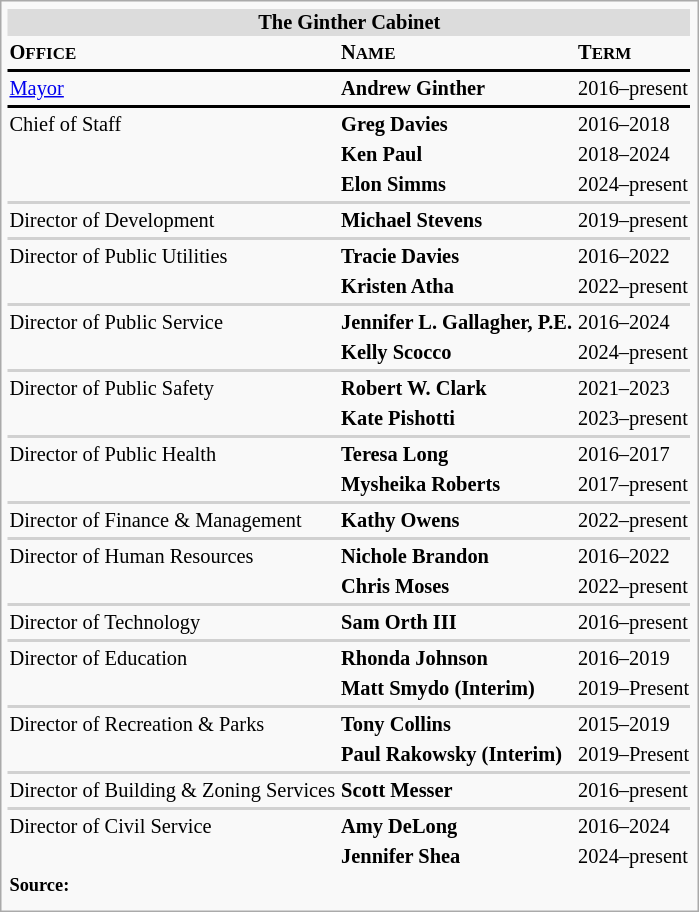<table class="infobox" style="font-size:85%; width:auto; text-align:left; white-space:nowrap; float:left; margin-left:1em; margin-right:0em;">
<tr>
<th style="background:#DCDCDC; text-align:center;" style="font-size:90%;" colspan="3">The Ginther Cabinet</th>
</tr>
<tr>
<th>O<small>FFICE</small></th>
<th>N<small>AME</small></th>
<th>T<small>ERM</small></th>
</tr>
<tr>
<th style="background:#000;" colspan="3"></th>
</tr>
<tr>
<td><a href='#'>Mayor</a></td>
<th>Andrew Ginther</th>
<td>2016–present</td>
</tr>
<tr>
<th style="background:#000;" colspan="3"></th>
</tr>
<tr>
<td>Chief of Staff</td>
<th>Greg Davies</th>
<td>2016–2018</td>
</tr>
<tr>
<td></td>
<th>Ken Paul</th>
<td>2018–2024</td>
</tr>
<tr>
<td></td>
<th>Elon Simms</th>
<td>2024–present</td>
</tr>
<tr>
<th style="background:#D1D1D1;" colspan="3"></th>
</tr>
<tr>
<td>Director of Development</td>
<th>Michael Stevens</th>
<td>2019–present</td>
</tr>
<tr>
<th style="background:#D1D1D1;" colspan="3"></th>
</tr>
<tr>
<td>Director of Public Utilities</td>
<th>Tracie Davies</th>
<td>2016–2022</td>
</tr>
<tr>
<td></td>
<th>Kristen Atha</th>
<td>2022–present</td>
</tr>
<tr>
<th style="background:#D1D1D1;" colspan="3"></th>
</tr>
<tr>
<td>Director of Public Service</td>
<th>Jennifer L. Gallagher, P.E.</th>
<td>2016–2024</td>
</tr>
<tr>
<td></td>
<th>Kelly Scocco</th>
<td>2024–present</td>
</tr>
<tr>
<th style="background:#D1D1D1;" colspan="3"></th>
</tr>
<tr>
<td>Director of Public Safety</td>
<th>Robert W. Clark</th>
<td>2021–2023</td>
</tr>
<tr>
<td></td>
<th>Kate Pishotti</th>
<td>2023–present</td>
</tr>
<tr>
<th style="background:#D1D1D1;" colspan="3"></th>
</tr>
<tr>
<td>Director of Public Health</td>
<th>Teresa Long</th>
<td>2016–2017</td>
</tr>
<tr>
<td></td>
<th>Mysheika Roberts</th>
<td>2017–present</td>
</tr>
<tr>
<th style="background:#D1D1D1;" colspan="3"></th>
</tr>
<tr>
<td>Director of Finance & Management</td>
<th>Kathy Owens</th>
<td>2022–present</td>
</tr>
<tr>
<th style="background:#D1D1D1;" colspan="3"></th>
</tr>
<tr>
<td>Director of Human Resources</td>
<th>Nichole Brandon</th>
<td>2016–2022</td>
</tr>
<tr>
<td></td>
<th>Chris Moses</th>
<td>2022–present</td>
</tr>
<tr>
<th style="background:#D1D1D1;" colspan="3"></th>
</tr>
<tr>
<td>Director of Technology</td>
<th>Sam Orth III</th>
<td>2016–present</td>
</tr>
<tr>
<th style="background:#D1D1D1;" colspan="3"></th>
</tr>
<tr>
<td>Director of Education</td>
<th>Rhonda Johnson</th>
<td>2016–2019</td>
</tr>
<tr>
<td></td>
<th>Matt Smydo (Interim)</th>
<td>2019–Present</td>
</tr>
<tr>
<th style="background:#D1D1D1;" colspan="3"></th>
</tr>
<tr>
<td>Director of Recreation & Parks</td>
<th>Tony Collins</th>
<td>2015–2019</td>
</tr>
<tr>
<td></td>
<th>Paul Rakowsky (Interim)</th>
<td>2019–Present</td>
</tr>
<tr>
<th style="background:#D1D1D1;" colspan="3"></th>
</tr>
<tr>
<td>Director of Building & Zoning Services</td>
<th>Scott Messer</th>
<td>2016–present</td>
</tr>
<tr>
<th style="background:#D1D1D1;" colspan="3"></th>
</tr>
<tr>
<td>Director of Civil Service</td>
<th>Amy DeLong</th>
<td>2016–2024</td>
</tr>
<tr>
<td></td>
<th>Jennifer Shea</th>
<td>2024–present</td>
</tr>
<tr>
<th style="font-size:90%; colspan=" 3">Source:</th>
<td></td>
<td></td>
</tr>
<tr>
<td></td>
</tr>
</table>
